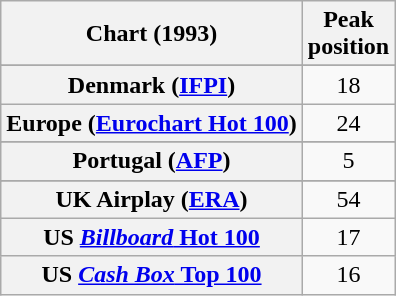<table class="wikitable sortable plainrowheaders" style="text-align:center">
<tr>
<th>Chart (1993)</th>
<th>Peak<br>position</th>
</tr>
<tr>
</tr>
<tr>
</tr>
<tr>
</tr>
<tr>
<th scope="row">Denmark (<a href='#'>IFPI</a>)</th>
<td>18</td>
</tr>
<tr>
<th scope="row">Europe (<a href='#'>Eurochart Hot 100</a>)</th>
<td>24</td>
</tr>
<tr>
</tr>
<tr>
</tr>
<tr>
</tr>
<tr>
</tr>
<tr>
</tr>
<tr>
</tr>
<tr>
<th scope="row">Portugal (<a href='#'>AFP</a>)</th>
<td>5</td>
</tr>
<tr>
</tr>
<tr>
</tr>
<tr>
</tr>
<tr>
<th scope="row">UK Airplay (<a href='#'>ERA</a>)</th>
<td>54</td>
</tr>
<tr>
<th scope="row">US <a href='#'><em>Billboard</em> Hot 100</a></th>
<td>17</td>
</tr>
<tr>
<th scope="row">US <a href='#'><em>Cash Box</em> Top 100</a></th>
<td>16</td>
</tr>
</table>
